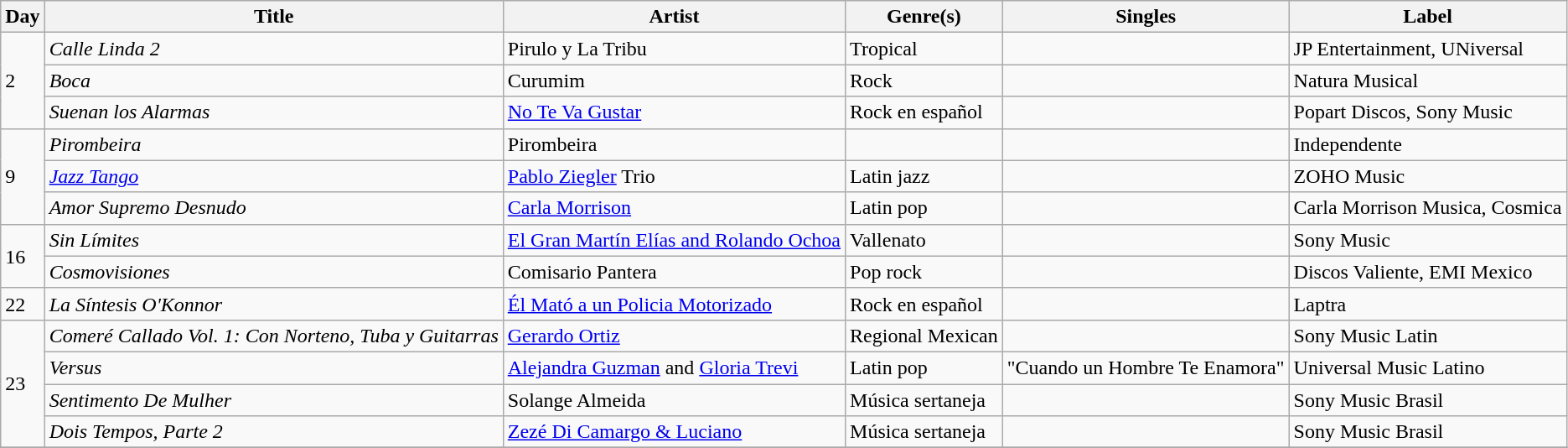<table class="wikitable sortable" style="text-align: left;">
<tr>
<th>Day</th>
<th>Title</th>
<th>Artist</th>
<th>Genre(s)</th>
<th>Singles</th>
<th>Label</th>
</tr>
<tr>
<td rowspan="3">2</td>
<td><em>Calle Linda 2</em></td>
<td>Pirulo y La Tribu</td>
<td>Tropical</td>
<td></td>
<td>JP Entertainment, UNiversal</td>
</tr>
<tr>
<td><em>Boca</em></td>
<td>Curumim</td>
<td>Rock</td>
<td></td>
<td>Natura Musical</td>
</tr>
<tr>
<td><em>Suenan los Alarmas</em></td>
<td><a href='#'>No Te Va Gustar</a></td>
<td>Rock en español</td>
<td></td>
<td>Popart Discos, Sony Music</td>
</tr>
<tr>
<td rowspan="3">9</td>
<td><em>Pirombeira</em></td>
<td>Pirombeira</td>
<td></td>
<td></td>
<td>Independente</td>
</tr>
<tr>
<td><em><a href='#'>Jazz Tango</a></em></td>
<td><a href='#'>Pablo Ziegler</a> Trio</td>
<td>Latin jazz</td>
<td></td>
<td>ZOHO Music</td>
</tr>
<tr>
<td><em>Amor Supremo Desnudo</em></td>
<td><a href='#'>Carla Morrison</a></td>
<td>Latin pop</td>
<td></td>
<td>Carla Morrison Musica, Cosmica</td>
</tr>
<tr>
<td rowspan="2">16</td>
<td><em>Sin Límites</em></td>
<td><a href='#'>El Gran Martín Elías and Rolando Ochoa</a></td>
<td>Vallenato</td>
<td></td>
<td>Sony Music</td>
</tr>
<tr>
<td><em>Cosmovisiones</em></td>
<td>Comisario Pantera</td>
<td>Pop rock</td>
<td></td>
<td>Discos Valiente, EMI Mexico</td>
</tr>
<tr>
<td>22</td>
<td><em>La Síntesis O'Konnor</em></td>
<td><a href='#'>Él Mató a un Policia Motorizado</a></td>
<td>Rock en español</td>
<td></td>
<td>Laptra</td>
</tr>
<tr>
<td rowspan="4">23</td>
<td><em>Comeré Callado Vol. 1: Con Norteno, Tuba y Guitarras</em></td>
<td><a href='#'>Gerardo Ortiz</a></td>
<td>Regional Mexican</td>
<td></td>
<td>Sony Music Latin</td>
</tr>
<tr>
<td><em>Versus</em></td>
<td><a href='#'>Alejandra Guzman</a> and <a href='#'>Gloria Trevi</a></td>
<td>Latin pop</td>
<td>"Cuando un Hombre Te Enamora"</td>
<td>Universal Music Latino</td>
</tr>
<tr>
<td><em>Sentimento De Mulher</em></td>
<td>Solange Almeida</td>
<td>Música sertaneja</td>
<td></td>
<td>Sony Music Brasil</td>
</tr>
<tr>
<td><em>Dois Tempos, Parte 2</em></td>
<td><a href='#'>Zezé Di Camargo & Luciano</a></td>
<td>Música sertaneja</td>
<td></td>
<td>Sony Music Brasil</td>
</tr>
<tr>
</tr>
</table>
